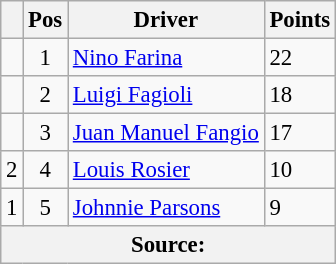<table class="wikitable" style="font-size: 95%;">
<tr>
<th></th>
<th>Pos</th>
<th>Driver</th>
<th>Points</th>
</tr>
<tr>
<td align="left"></td>
<td align="center">1</td>
<td> <a href='#'>Nino Farina</a></td>
<td align="left">22</td>
</tr>
<tr>
<td align="left"></td>
<td align="center">2</td>
<td> <a href='#'>Luigi Fagioli</a></td>
<td align="left">18</td>
</tr>
<tr>
<td align="left"></td>
<td align="center">3</td>
<td> <a href='#'>Juan Manuel Fangio</a></td>
<td align="left">17</td>
</tr>
<tr>
<td align="left"> 2</td>
<td align="center">4</td>
<td> <a href='#'>Louis Rosier</a></td>
<td align="left">10</td>
</tr>
<tr>
<td align="left"> 1</td>
<td align="center">5</td>
<td> <a href='#'>Johnnie Parsons</a></td>
<td align="left">9</td>
</tr>
<tr>
<th colspan=4>Source: </th>
</tr>
</table>
